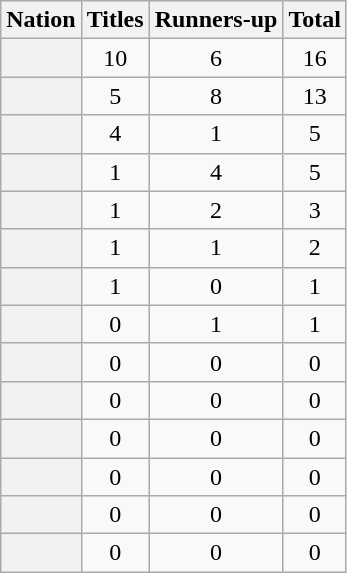<table class="wikitable plainrowheaders sortable">
<tr>
<th scope="col">Nation</th>
<th scope="col">Titles</th>
<th scope="col">Runners-up</th>
<th scope="col">Total</th>
</tr>
<tr>
<th scope=row></th>
<td align=center>10</td>
<td align=center>6</td>
<td align=center>16</td>
</tr>
<tr>
<th scope=row></th>
<td align=center>5</td>
<td align=center>8</td>
<td align=center>13</td>
</tr>
<tr>
<th scope=row></th>
<td align=center>4</td>
<td align=center>1</td>
<td align=center>5</td>
</tr>
<tr>
<th scope=row></th>
<td align=center>1</td>
<td align=center>4</td>
<td align=center>5</td>
</tr>
<tr>
<th scope=row></th>
<td align=center>1</td>
<td align=center>2</td>
<td align=center>3</td>
</tr>
<tr>
<th scope=row></th>
<td align=center>1</td>
<td align=center>1</td>
<td align=center>2</td>
</tr>
<tr>
<th scope=row></th>
<td align=center>1</td>
<td align=center>0</td>
<td align=center>1</td>
</tr>
<tr>
<th scope=row></th>
<td align=center>0</td>
<td align=center>1</td>
<td align=center>1</td>
</tr>
<tr>
<th scope=row></th>
<td align=center>0</td>
<td align=center>0</td>
<td align=center>0</td>
</tr>
<tr>
<th scope=row></th>
<td align=center>0</td>
<td align=center>0</td>
<td align=center>0</td>
</tr>
<tr>
<th scope=row></th>
<td align=center>0</td>
<td align=center>0</td>
<td align=center>0</td>
</tr>
<tr>
<th scope=row></th>
<td align=center>0</td>
<td align=center>0</td>
<td align=center>0</td>
</tr>
<tr>
<th scope=row></th>
<td align=center>0</td>
<td align=center>0</td>
<td align=center>0</td>
</tr>
<tr>
<th scope=row></th>
<td align=center>0</td>
<td align=center>0</td>
<td align=center>0</td>
</tr>
</table>
